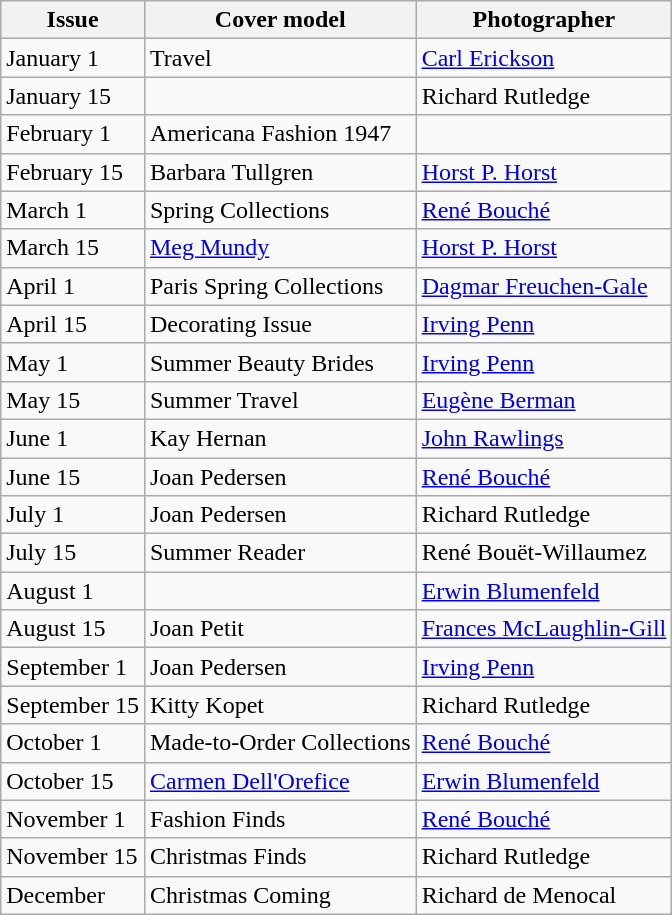<table class="sortable wikitable">
<tr>
<th>Issue</th>
<th>Cover model</th>
<th>Photographer</th>
</tr>
<tr>
<td>January 1</td>
<td>Travel</td>
<td><a href='#'>Carl Erickson</a></td>
</tr>
<tr>
<td>January 15</td>
<td></td>
<td>Richard Rutledge</td>
</tr>
<tr>
<td>February 1</td>
<td>Americana Fashion 1947</td>
<td></td>
</tr>
<tr>
<td>February 15</td>
<td>Barbara Tullgren</td>
<td><a href='#'>Horst P. Horst</a></td>
</tr>
<tr>
<td>March 1</td>
<td>Spring Collections</td>
<td><a href='#'>René Bouché</a></td>
</tr>
<tr>
<td>March 15</td>
<td><a href='#'>Meg Mundy</a></td>
<td><a href='#'>Horst P. Horst</a></td>
</tr>
<tr>
<td>April 1</td>
<td>Paris Spring Collections</td>
<td><a href='#'>Dagmar Freuchen-Gale</a></td>
</tr>
<tr>
<td>April 15</td>
<td>Decorating Issue</td>
<td><a href='#'>Irving Penn</a></td>
</tr>
<tr>
<td>May 1</td>
<td>Summer Beauty Brides</td>
<td><a href='#'>Irving Penn</a></td>
</tr>
<tr>
<td>May 15</td>
<td>Summer Travel</td>
<td><a href='#'>Eugène Berman</a></td>
</tr>
<tr>
<td>June 1</td>
<td>Kay Hernan</td>
<td><a href='#'>John Rawlings</a></td>
</tr>
<tr>
<td>June 15</td>
<td>Joan Pedersen</td>
<td><a href='#'>René Bouché</a></td>
</tr>
<tr>
<td>July 1</td>
<td>Joan Pedersen</td>
<td>Richard Rutledge</td>
</tr>
<tr>
<td>July 15</td>
<td>Summer Reader</td>
<td>René Bouët-Willaumez</td>
</tr>
<tr>
<td>August 1</td>
<td></td>
<td><a href='#'>Erwin Blumenfeld</a></td>
</tr>
<tr>
<td>August 15</td>
<td>Joan Petit</td>
<td><a href='#'>Frances McLaughlin-Gill</a></td>
</tr>
<tr>
<td>September 1</td>
<td>Joan Pedersen</td>
<td><a href='#'>Irving Penn</a></td>
</tr>
<tr>
<td>September 15</td>
<td>Kitty Kopet</td>
<td>Richard Rutledge</td>
</tr>
<tr>
<td>October 1</td>
<td>Made-to-Order Collections</td>
<td><a href='#'>René Bouché</a></td>
</tr>
<tr>
<td>October 15</td>
<td><a href='#'>Carmen Dell'Orefice</a></td>
<td><a href='#'>Erwin Blumenfeld</a></td>
</tr>
<tr>
<td>November 1</td>
<td>Fashion Finds</td>
<td><a href='#'>René Bouché</a></td>
</tr>
<tr>
<td>November 15</td>
<td>Christmas Finds</td>
<td>Richard Rutledge</td>
</tr>
<tr>
<td>December</td>
<td>Christmas Coming</td>
<td>Richard de Menocal</td>
</tr>
</table>
